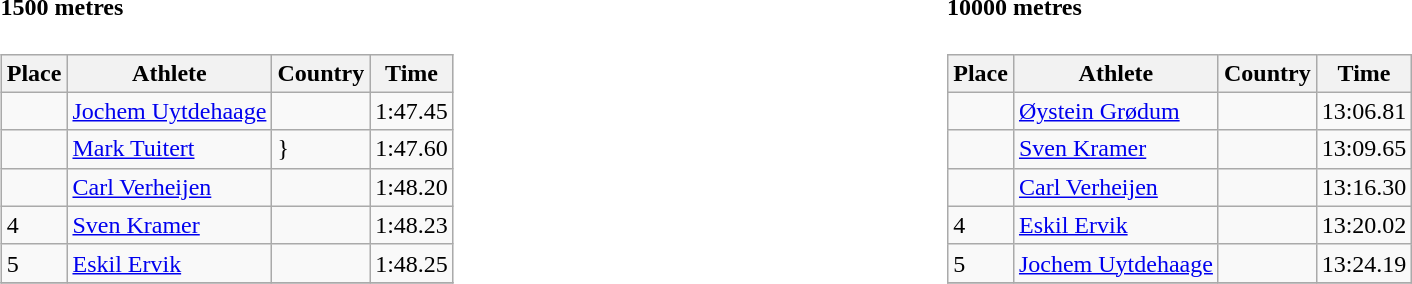<table width=100%>
<tr>
<td width=50% align=left valign=top><br><h4>1500 metres</h4><table class="wikitable" border="1">
<tr>
<th>Place</th>
<th>Athlete</th>
<th>Country</th>
<th>Time</th>
</tr>
<tr>
<td></td>
<td><a href='#'>Jochem Uytdehaage</a></td>
<td></td>
<td>1:47.45</td>
</tr>
<tr>
<td></td>
<td><a href='#'>Mark Tuitert</a></td>
<td>}</td>
<td>1:47.60</td>
</tr>
<tr>
<td></td>
<td><a href='#'>Carl Verheijen</a></td>
<td></td>
<td>1:48.20</td>
</tr>
<tr>
<td>4</td>
<td><a href='#'>Sven Kramer</a></td>
<td></td>
<td>1:48.23</td>
</tr>
<tr>
<td>5</td>
<td><a href='#'>Eskil Ervik</a></td>
<td></td>
<td>1:48.25</td>
</tr>
<tr>
</tr>
</table>
</td>
<td width=50% align=left valign=top><br><h4>10000 metres</h4><table class="wikitable" border="1">
<tr>
<th>Place</th>
<th>Athlete</th>
<th>Country</th>
<th>Time</th>
</tr>
<tr>
<td></td>
<td><a href='#'>Øystein Grødum</a></td>
<td></td>
<td>13:06.81</td>
</tr>
<tr>
<td></td>
<td><a href='#'>Sven Kramer</a></td>
<td></td>
<td>13:09.65</td>
</tr>
<tr>
<td></td>
<td><a href='#'>Carl Verheijen</a></td>
<td></td>
<td>13:16.30</td>
</tr>
<tr>
<td>4</td>
<td><a href='#'>Eskil Ervik</a></td>
<td></td>
<td>13:20.02</td>
</tr>
<tr>
<td>5</td>
<td><a href='#'>Jochem Uytdehaage</a></td>
<td></td>
<td>13:24.19</td>
</tr>
<tr>
</tr>
</table>
</td>
</tr>
</table>
